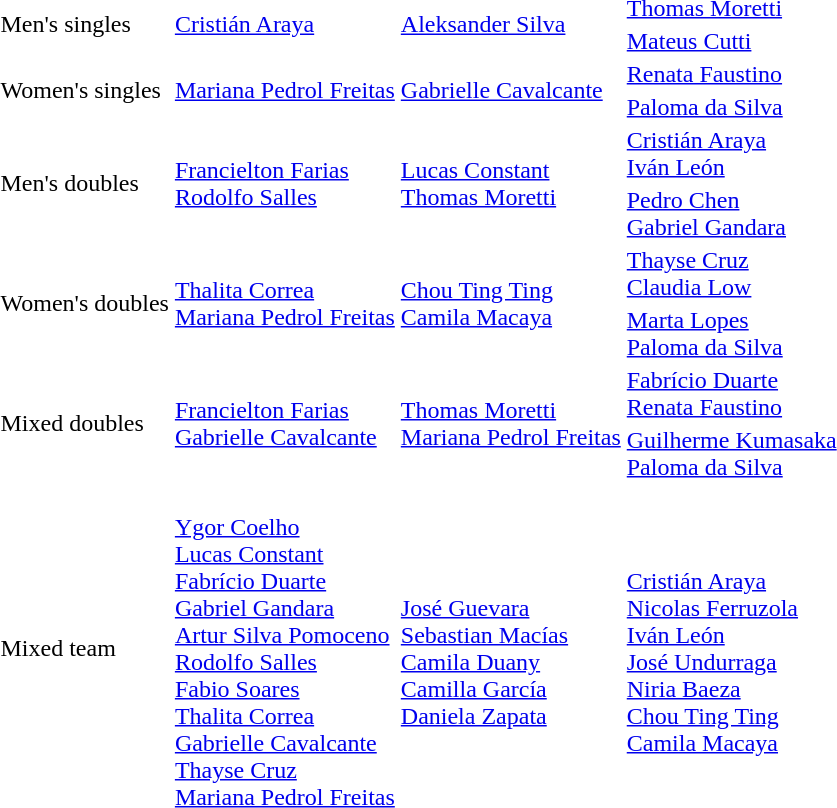<table>
<tr>
<td rowspan="2">Men's singles</td>
<td rowspan="2"> <a href='#'>Cristián Araya</a></td>
<td rowspan="2"> <a href='#'>Aleksander Silva</a></td>
<td> <a href='#'>Thomas Moretti</a></td>
</tr>
<tr>
<td> <a href='#'>Mateus Cutti</a></td>
</tr>
<tr>
<td rowspan="2">Women's singles</td>
<td rowspan="2"> <a href='#'>Mariana Pedrol Freitas</a></td>
<td rowspan="2"> <a href='#'>Gabrielle Cavalcante</a></td>
<td> <a href='#'>Renata Faustino</a></td>
</tr>
<tr>
<td> <a href='#'>Paloma da Silva</a></td>
</tr>
<tr>
<td rowspan="2">Men's doubles</td>
<td rowspan="2"> <a href='#'>Francielton Farias</a><br> <a href='#'>Rodolfo Salles</a></td>
<td rowspan="2"> <a href='#'>Lucas Constant</a><br> <a href='#'>Thomas Moretti</a></td>
<td> <a href='#'>Cristián Araya</a><br> <a href='#'>Iván León</a></td>
</tr>
<tr>
<td> <a href='#'>Pedro Chen</a><br> <a href='#'>Gabriel Gandara</a></td>
</tr>
<tr>
<td rowspan="2">Women's doubles</td>
<td rowspan="2"> <a href='#'>Thalita Correa</a><br> <a href='#'>Mariana Pedrol Freitas</a></td>
<td rowspan="2"> <a href='#'>Chou Ting Ting</a><br> <a href='#'>Camila Macaya</a></td>
<td> <a href='#'>Thayse Cruz</a><br> <a href='#'>Claudia Low</a></td>
</tr>
<tr>
<td> <a href='#'>Marta Lopes</a><br> <a href='#'>Paloma da Silva</a></td>
</tr>
<tr>
<td rowspan="2">Mixed doubles</td>
<td rowspan="2"> <a href='#'>Francielton Farias</a><br> <a href='#'>Gabrielle Cavalcante</a></td>
<td rowspan="2"> <a href='#'>Thomas Moretti</a><br> <a href='#'>Mariana Pedrol Freitas</a></td>
<td> <a href='#'>Fabrício Duarte</a><br> <a href='#'>Renata Faustino</a></td>
</tr>
<tr>
<td> <a href='#'>Guilherme Kumasaka</a><br> <a href='#'>Paloma da Silva</a></td>
</tr>
<tr>
<td>Mixed team</td>
<td align="left"><br><a href='#'>Ygor Coelho</a><br><a href='#'>Lucas Constant</a><br><a href='#'>Fabrício Duarte</a><br><a href='#'>Gabriel Gandara</a><br><a href='#'>Artur Silva Pomoceno</a><br><a href='#'>Rodolfo Salles</a><br><a href='#'>Fabio Soares</a><br><a href='#'>Thalita Correa</a><br><a href='#'>Gabrielle Cavalcante</a><br><a href='#'>Thayse Cruz</a><br><a href='#'>Mariana Pedrol Freitas</a></td>
<td align="left"><br><a href='#'>José Guevara</a><br><a href='#'>Sebastian Macías</a><br><a href='#'>Camila Duany</a><br><a href='#'>Camilla García</a><br><a href='#'>Daniela Zapata</a></td>
<td align="left"><br><a href='#'>Cristián Araya</a><br><a href='#'>Nicolas Ferruzola</a><br><a href='#'>Iván León</a><br><a href='#'>José Undurraga</a><br><a href='#'>Niria Baeza</a><br><a href='#'>Chou Ting Ting</a><br><a href='#'>Camila Macaya</a></td>
</tr>
</table>
